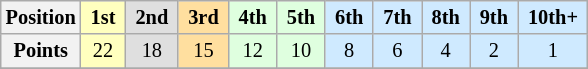<table class="wikitable" style="font-size:85%; text-align:center">
<tr>
<th>Position</th>
<td style="background:#FFFFBF;"> <strong>1st</strong> </td>
<td style="background:#DFDFDF;"> <strong>2nd</strong> </td>
<td style="background:#FFDF9F;"> <strong>3rd</strong> </td>
<td style="background:#DFFFDF;"> <strong>4th</strong> </td>
<td style="background:#DFFFDF;"> <strong>5th</strong> </td>
<td style="background:#CFEAFF;"> <strong>6th</strong> </td>
<td style="background:#CFEAFF;"> <strong>7th</strong> </td>
<td style="background:#CFEAFF;"> <strong>8th</strong> </td>
<td style="background:#CFEAFF;"> <strong>9th</strong> </td>
<td style="background:#CFEAFF;"> <strong>10th+</strong> </td>
</tr>
<tr>
<th>Points</th>
<td style="background:#FFFFBF;">22</td>
<td style="background:#DFDFDF;">18</td>
<td style="background:#FFDF9F;">15</td>
<td style="background:#DFFFDF;">12</td>
<td style="background:#DFFFDF;">10</td>
<td style="background:#CFEAFF;">8</td>
<td style="background:#CFEAFF;">6</td>
<td style="background:#CFEAFF;">4</td>
<td style="background:#CFEAFF;">2</td>
<td style="background:#CFEAFF;">1</td>
</tr>
<tr>
</tr>
</table>
